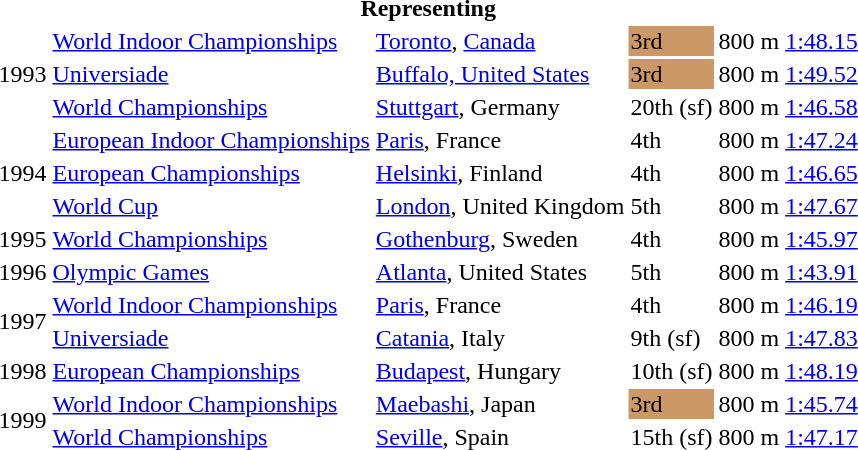<table>
<tr>
<th colspan="6">Representing </th>
</tr>
<tr>
<td rowspan=3>1993</td>
<td><a href='#'>World Indoor Championships</a></td>
<td><a href='#'>Toronto</a>, <a href='#'>Canada</a></td>
<td bgcolor=cc9966>3rd</td>
<td>800 m</td>
<td><a href='#'>1:48.15</a></td>
</tr>
<tr>
<td><a href='#'>Universiade</a></td>
<td><a href='#'>Buffalo, United States</a></td>
<td bgcolor=cc9966>3rd</td>
<td>800 m</td>
<td><a href='#'>1:49.52</a></td>
</tr>
<tr>
<td><a href='#'>World Championships</a></td>
<td><a href='#'>Stuttgart</a>, Germany</td>
<td>20th (sf)</td>
<td>800 m</td>
<td><a href='#'>1:46.58</a></td>
</tr>
<tr>
<td rowspan=3>1994</td>
<td><a href='#'>European Indoor Championships</a></td>
<td><a href='#'>Paris</a>, France</td>
<td>4th</td>
<td>800 m</td>
<td><a href='#'>1:47.24</a></td>
</tr>
<tr>
<td><a href='#'>European Championships</a></td>
<td><a href='#'>Helsinki</a>, Finland</td>
<td>4th</td>
<td>800 m</td>
<td><a href='#'>1:46.65</a></td>
</tr>
<tr>
<td><a href='#'>World Cup</a></td>
<td><a href='#'>London</a>, United Kingdom</td>
<td>5th</td>
<td>800 m</td>
<td><a href='#'>1:47.67</a></td>
</tr>
<tr>
<td>1995</td>
<td><a href='#'>World Championships</a></td>
<td><a href='#'>Gothenburg</a>, Sweden</td>
<td>4th</td>
<td>800 m</td>
<td><a href='#'>1:45.97</a></td>
</tr>
<tr>
<td>1996</td>
<td><a href='#'>Olympic Games</a></td>
<td><a href='#'>Atlanta</a>, United States</td>
<td>5th</td>
<td>800 m</td>
<td><a href='#'>1:43.91</a></td>
</tr>
<tr>
<td rowspan=2>1997</td>
<td><a href='#'>World Indoor Championships</a></td>
<td><a href='#'>Paris</a>, France</td>
<td>4th</td>
<td>800 m</td>
<td><a href='#'>1:46.19</a></td>
</tr>
<tr>
<td><a href='#'>Universiade</a></td>
<td><a href='#'>Catania</a>, Italy</td>
<td>9th (sf)</td>
<td>800 m</td>
<td><a href='#'>1:47.83</a></td>
</tr>
<tr>
<td>1998</td>
<td><a href='#'>European Championships</a></td>
<td><a href='#'>Budapest</a>, Hungary</td>
<td>10th (sf)</td>
<td>800 m</td>
<td><a href='#'>1:48.19</a></td>
</tr>
<tr>
<td rowspan=2>1999</td>
<td><a href='#'>World Indoor Championships</a></td>
<td><a href='#'>Maebashi</a>, Japan</td>
<td bgcolor=cc9966>3rd</td>
<td>800 m</td>
<td><a href='#'>1:45.74</a></td>
</tr>
<tr>
<td><a href='#'>World Championships</a></td>
<td><a href='#'>Seville</a>, Spain</td>
<td>15th (sf)</td>
<td>800 m</td>
<td><a href='#'>1:47.17</a></td>
</tr>
</table>
